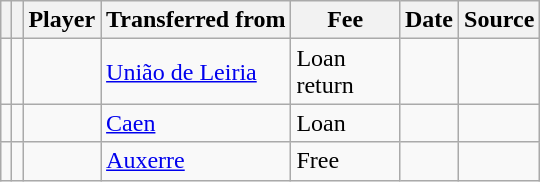<table class="wikitable plainrowheaders sortable">
<tr>
<th></th>
<th></th>
<th scope=col>Player</th>
<th>Transferred from</th>
<th !scope=col; style="width: 65px;">Fee</th>
<th scope=col>Date</th>
<th scope=col>Source</th>
</tr>
<tr>
<td align=center></td>
<td align=center></td>
<td> </td>
<td> <a href='#'>União de Leiria</a></td>
<td>Loan return</td>
<td></td>
<td></td>
</tr>
<tr>
<td align=center></td>
<td align=center></td>
<td> </td>
<td><a href='#'>Caen</a></td>
<td>Loan</td>
<td></td>
<td></td>
</tr>
<tr>
<td align=center></td>
<td align=center></td>
<td> </td>
<td><a href='#'>Auxerre</a></td>
<td>Free</td>
<td></td>
<td></td>
</tr>
</table>
